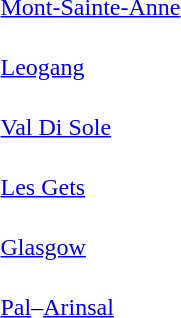<table>
<tr>
<td><br></td>
<td></td>
<td></td>
<td></td>
</tr>
<tr>
<td><br></td>
<td></td>
<td></td>
<td></td>
</tr>
<tr>
<td><br></td>
<td></td>
<td></td>
<td></td>
</tr>
<tr>
<td><br></td>
<td></td>
<td></td>
<td></td>
</tr>
<tr>
<td><br></td>
<td></td>
<td></td>
<td></td>
</tr>
<tr>
<td><br></td>
<td></td>
<td></td>
<td></td>
</tr>
<tr>
<td><br></td>
<td></td>
<td></td>
<td></td>
</tr>
<tr>
<td><br></td>
<td></td>
<td></td>
<td></td>
</tr>
<tr>
<td><br></td>
<td></td>
<td></td>
<td></td>
</tr>
<tr>
<td><br></td>
<td></td>
<td></td>
<td></td>
</tr>
<tr>
<td><br></td>
<td></td>
<td></td>
<td></td>
</tr>
<tr>
<td><br></td>
<td></td>
<td></td>
<td></td>
</tr>
<tr>
<td><br></td>
<td></td>
<td></td>
<td></td>
</tr>
<tr>
<td><br></td>
<td></td>
<td></td>
<td></td>
</tr>
<tr>
<td><br></td>
<td></td>
<td></td>
<td></td>
</tr>
<tr>
<td><br></td>
<td></td>
<td></td>
<td></td>
</tr>
<tr>
<td><br></td>
<td></td>
<td></td>
<td></td>
</tr>
<tr>
<td><br></td>
<td></td>
<td></td>
<td></td>
</tr>
<tr>
<td><br></td>
<td></td>
<td></td>
<td></td>
</tr>
<tr>
<td><br></td>
<td></td>
<td></td>
<td></td>
</tr>
<tr>
<td><br></td>
<td></td>
<td></td>
<td></td>
</tr>
<tr>
<td><br></td>
<td></td>
<td></td>
<td></td>
</tr>
<tr>
<td><br></td>
<td></td>
<td></td>
<td></td>
</tr>
<tr>
<td><br></td>
<td></td>
<td></td>
<td></td>
</tr>
<tr>
<td><br></td>
<td></td>
<td></td>
<td></td>
</tr>
<tr>
<td><br></td>
<td></td>
<td></td>
<td></td>
</tr>
<tr>
<td><br></td>
<td></td>
<td></td>
<td></td>
</tr>
<tr>
<td><br></td>
<td></td>
<td></td>
<td></td>
</tr>
<tr>
<td><br></td>
<td></td>
<td></td>
<td></td>
</tr>
<tr>
<td><br> <a href='#'>Mont-Sainte-Anne</a></td>
<td></td>
<td></td>
<td></td>
</tr>
<tr>
<td><br> <a href='#'>Leogang</a></td>
<td></td>
<td></td>
<td></td>
</tr>
<tr>
<td><br> <a href='#'>Val Di Sole</a></td>
<td></td>
<td></td>
<td></td>
</tr>
<tr>
<td><br> <a href='#'>Les Gets</a></td>
<td></td>
<td></td>
<td></td>
</tr>
<tr>
<td><br> <a href='#'>Glasgow</a></td>
<td></td>
<td></td>
<td></td>
</tr>
<tr>
<td><br> <a href='#'>Pal</a>–<a href='#'>Arinsal</a></td>
<td></td>
<td></td>
<td></td>
</tr>
</table>
